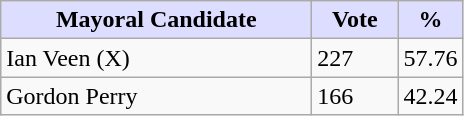<table class="wikitable">
<tr>
<th style="background:#ddf; width:200px;">Mayoral Candidate </th>
<th style="background:#ddf; width:50px;">Vote</th>
<th style="background:#ddf; width:30px;">%</th>
</tr>
<tr>
<td>Ian Veen (X)</td>
<td>227</td>
<td>57.76</td>
</tr>
<tr>
<td>Gordon Perry</td>
<td>166</td>
<td>42.24</td>
</tr>
</table>
